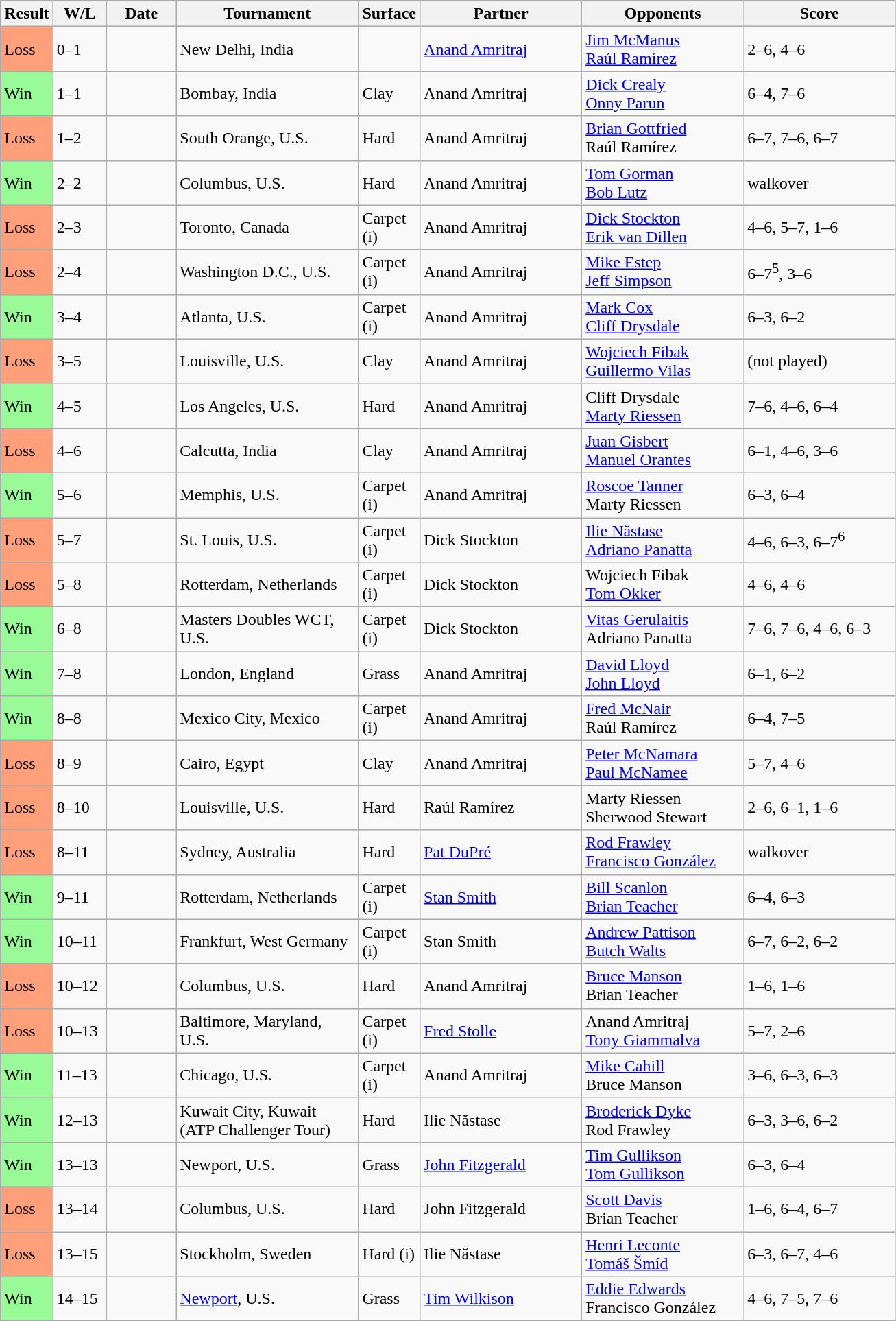<table class="sortable wikitable">
<tr style="background:#eeeeee;">
<th style="width:40px">Result</th>
<th style="width:45px" class="unsortable">W/L</th>
<th style="width:60px">Date</th>
<th style="width:170px">Tournament</th>
<th style="width:50px">Surface</th>
<th style="width:150px">Partner</th>
<th style="width:150px">Opponents</th>
<th style="width:140px" class="unsortable">Score</th>
</tr>
<tr>
<td style="background:#ffa07a;">Loss</td>
<td>0–1</td>
<td></td>
<td>New Delhi, India</td>
<td></td>
<td> <a href='#'>Anand Amritraj</a></td>
<td> <a href='#'>Jim McManus</a> <br>  <a href='#'>Raúl Ramírez</a></td>
<td>2–6, 4–6</td>
</tr>
<tr>
<td style="background:#98fb98;">Win</td>
<td>1–1</td>
<td></td>
<td>Bombay, India</td>
<td>Clay</td>
<td> Anand Amritraj</td>
<td> <a href='#'>Dick Crealy</a> <br>  <a href='#'>Onny Parun</a></td>
<td>6–4, 7–6</td>
</tr>
<tr>
<td style="background:#ffa07a;">Loss</td>
<td>1–2</td>
<td></td>
<td>South Orange, U.S.</td>
<td>Hard</td>
<td> Anand Amritraj</td>
<td> <a href='#'>Brian Gottfried</a> <br>  Raúl Ramírez</td>
<td>6–7, 7–6, 6–7</td>
</tr>
<tr>
<td style="background:#98fb98;">Win</td>
<td>2–2</td>
<td></td>
<td>Columbus, U.S.</td>
<td>Hard</td>
<td> Anand Amritraj</td>
<td> <a href='#'>Tom Gorman</a> <br>  <a href='#'>Bob Lutz</a></td>
<td>walkover</td>
</tr>
<tr>
<td style="background:#ffa07a;">Loss</td>
<td>2–3</td>
<td></td>
<td>Toronto, Canada</td>
<td>Carpet (i)</td>
<td> Anand Amritraj</td>
<td> <a href='#'>Dick Stockton</a> <br>  <a href='#'>Erik van Dillen</a></td>
<td>4–6, 5–7, 1–6</td>
</tr>
<tr>
<td style="background:#ffa07a;">Loss</td>
<td>2–4</td>
<td></td>
<td>Washington D.C., U.S.</td>
<td>Carpet (i)</td>
<td> Anand Amritraj</td>
<td> <a href='#'>Mike Estep</a> <br>  <a href='#'>Jeff Simpson</a></td>
<td>6–7<sup>5</sup>, 3–6</td>
</tr>
<tr>
<td style="background:#98fb98;">Win</td>
<td>3–4</td>
<td></td>
<td>Atlanta, U.S.</td>
<td>Carpet (i)</td>
<td> Anand Amritraj</td>
<td> <a href='#'>Mark Cox</a> <br>  <a href='#'>Cliff Drysdale</a></td>
<td>6–3, 6–2</td>
</tr>
<tr>
<td style="background:#ffa07a;">Loss</td>
<td>3–5</td>
<td></td>
<td>Louisville, U.S.</td>
<td>Clay</td>
<td> Anand Amritraj</td>
<td> <a href='#'>Wojciech Fibak</a> <br>  <a href='#'>Guillermo Vilas</a></td>
<td>(not played)</td>
</tr>
<tr>
<td style="background:#98fb98;">Win</td>
<td>4–5</td>
<td></td>
<td>Los Angeles, U.S.</td>
<td>Hard</td>
<td> Anand Amritraj</td>
<td> Cliff Drysdale <br>  <a href='#'>Marty Riessen</a></td>
<td>7–6, 4–6, 6–4</td>
</tr>
<tr>
<td style="background:#ffa07a;">Loss</td>
<td>4–6</td>
<td></td>
<td>Calcutta, India</td>
<td>Clay</td>
<td> Anand Amritraj</td>
<td> <a href='#'>Juan Gisbert</a> <br>  <a href='#'>Manuel Orantes</a></td>
<td>6–1, 4–6, 3–6</td>
</tr>
<tr>
<td style="background:#98fb98;">Win</td>
<td>5–6</td>
<td></td>
<td>Memphis, U.S.</td>
<td>Carpet (i)</td>
<td> Anand Amritraj</td>
<td> <a href='#'>Roscoe Tanner</a> <br>  Marty Riessen</td>
<td>6–3, 6–4</td>
</tr>
<tr>
<td style="background:#ffa07a;">Loss</td>
<td>5–7</td>
<td></td>
<td>St. Louis, U.S.</td>
<td>Carpet (i)</td>
<td> Dick Stockton</td>
<td> <a href='#'>Ilie Năstase</a> <br>  <a href='#'>Adriano Panatta</a></td>
<td>4–6, 6–3, 6–7<sup>6</sup></td>
</tr>
<tr>
<td style="background:#ffa07a;">Loss</td>
<td>5–8</td>
<td></td>
<td>Rotterdam, Netherlands</td>
<td>Carpet (i)</td>
<td> Dick Stockton</td>
<td> Wojciech Fibak <br>  <a href='#'>Tom Okker</a></td>
<td>4–6, 4–6</td>
</tr>
<tr>
<td style="background:#98fb98;">Win</td>
<td>6–8</td>
<td></td>
<td>Masters Doubles WCT, U.S.</td>
<td>Carpet (i)</td>
<td> Dick Stockton</td>
<td> <a href='#'>Vitas Gerulaitis</a> <br>  Adriano Panatta</td>
<td>7–6, 7–6, 4–6, 6–3</td>
</tr>
<tr>
<td style="background:#98fb98;">Win</td>
<td>7–8</td>
<td></td>
<td>London, England</td>
<td>Grass</td>
<td> Anand Amritraj</td>
<td> <a href='#'>David Lloyd</a> <br>  <a href='#'>John Lloyd</a></td>
<td>6–1, 6–2</td>
</tr>
<tr>
<td style="background:#98fb98;">Win</td>
<td>8–8</td>
<td></td>
<td>Mexico City, Mexico</td>
<td>Carpet (i)</td>
<td> Anand Amritraj</td>
<td> <a href='#'>Fred McNair</a> <br>  Raúl Ramírez</td>
<td>6–4, 7–5</td>
</tr>
<tr>
<td style="background:#ffa07a;">Loss</td>
<td>8–9</td>
<td></td>
<td>Cairo, Egypt</td>
<td>Clay</td>
<td> Anand Amritraj</td>
<td> <a href='#'>Peter McNamara</a> <br>  <a href='#'>Paul McNamee</a></td>
<td>5–7, 4–6</td>
</tr>
<tr>
<td style="background:#ffa07a;">Loss</td>
<td>8–10</td>
<td></td>
<td>Louisville, U.S.</td>
<td>Hard</td>
<td> Raúl Ramírez</td>
<td> Marty Riessen <br>  Sherwood Stewart</td>
<td>2–6, 6–1, 1–6</td>
</tr>
<tr>
<td style="background:#ffa07a;">Loss</td>
<td>8–11</td>
<td></td>
<td>Sydney, Australia</td>
<td>Hard</td>
<td> <a href='#'>Pat DuPré</a></td>
<td> <a href='#'>Rod Frawley</a> <br>  <a href='#'>Francisco González</a></td>
<td>walkover</td>
</tr>
<tr>
<td style="background:#98fb98;">Win</td>
<td>9–11</td>
<td></td>
<td>Rotterdam, Netherlands</td>
<td>Carpet (i)</td>
<td> <a href='#'>Stan Smith</a></td>
<td> <a href='#'>Bill Scanlon</a> <br>  <a href='#'>Brian Teacher</a></td>
<td>6–4, 6–3</td>
</tr>
<tr>
<td style="background:#98fb98;">Win</td>
<td>10–11</td>
<td></td>
<td>Frankfurt, West Germany</td>
<td>Carpet (i)</td>
<td> Stan Smith</td>
<td> <a href='#'>Andrew Pattison</a> <br>  <a href='#'>Butch Walts</a></td>
<td>6–7, 6–2, 6–2</td>
</tr>
<tr>
<td style="background:#ffa07a;">Loss</td>
<td>10–12</td>
<td></td>
<td>Columbus, U.S.</td>
<td>Hard</td>
<td> Anand Amritraj</td>
<td> <a href='#'>Bruce Manson</a> <br>  Brian Teacher</td>
<td>1–6, 1–6</td>
</tr>
<tr>
<td style="background:#ffa07a;">Loss</td>
<td>10–13</td>
<td></td>
<td>Baltimore, Maryland, U.S.</td>
<td>Carpet (i)</td>
<td> <a href='#'>Fred Stolle</a></td>
<td> Anand Amritraj <br>  <a href='#'>Tony Giammalva</a></td>
<td>5–7, 2–6</td>
</tr>
<tr>
<td style="background:#98fb98;">Win</td>
<td>11–13</td>
<td></td>
<td>Chicago, U.S.</td>
<td>Carpet (i)</td>
<td> Anand Amritraj</td>
<td> <a href='#'>Mike Cahill</a> <br>  Bruce Manson</td>
<td>3–6, 6–3, 6–3</td>
</tr>
<tr>
<td style="background:#98fb98;">Win</td>
<td>12–13</td>
<td></td>
<td>Kuwait City, Kuwait (ATP Challenger Tour)</td>
<td>Hard</td>
<td> Ilie Năstase</td>
<td> <a href='#'>Broderick Dyke</a> <br>  Rod Frawley</td>
<td>6–3, 3–6, 6–2</td>
</tr>
<tr>
<td style="background:#98fb98;">Win</td>
<td>13–13</td>
<td></td>
<td>Newport, U.S.</td>
<td>Grass</td>
<td> <a href='#'>John Fitzgerald</a></td>
<td> <a href='#'>Tim Gullikson</a> <br>  <a href='#'>Tom Gullikson</a></td>
<td>6–3, 6–4</td>
</tr>
<tr>
<td style="background:#ffa07a;">Loss</td>
<td>13–14</td>
<td></td>
<td>Columbus, U.S.</td>
<td>Hard</td>
<td> John Fitzgerald</td>
<td> <a href='#'>Scott Davis</a> <br>  Brian Teacher</td>
<td>1–6, 6–4, 6–7</td>
</tr>
<tr>
<td style="background:#ffa07a;">Loss</td>
<td>13–15</td>
<td></td>
<td>Stockholm, Sweden</td>
<td>Hard (i)</td>
<td> Ilie Năstase</td>
<td> <a href='#'>Henri Leconte</a> <br>  <a href='#'>Tomáš Šmíd</a></td>
<td>6–3, 6–7, 4–6</td>
</tr>
<tr>
<td style="background:#98fb98;">Win</td>
<td>14–15</td>
<td><a href='#'></a></td>
<td><a href='#'>Newport</a>, U.S.</td>
<td>Grass</td>
<td> <a href='#'>Tim Wilkison</a></td>
<td> <a href='#'>Eddie Edwards</a> <br>  Francisco González</td>
<td>4–6, 7–5, 7–6</td>
</tr>
</table>
